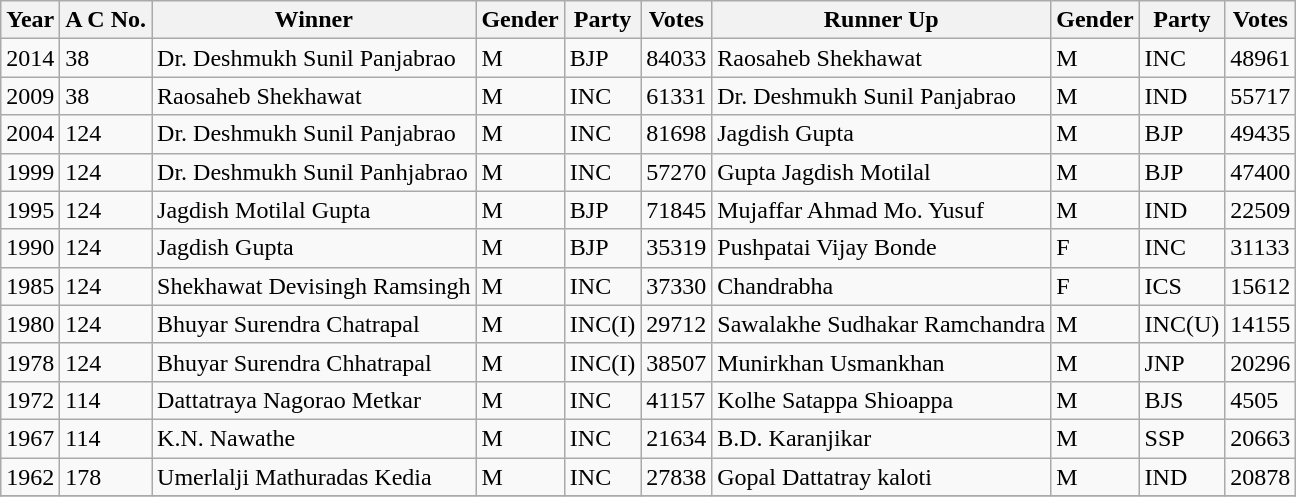<table class="wikitable sortable">
<tr>
<th>Year</th>
<th>A C No.</th>
<th>Winner</th>
<th>Gender</th>
<th>Party</th>
<th>Votes</th>
<th>Runner Up</th>
<th>Gender</th>
<th>Party</th>
<th>Votes</th>
</tr>
<tr>
<td>2014</td>
<td>38</td>
<td>Dr. Deshmukh Sunil Panjabrao</td>
<td>M</td>
<td>BJP</td>
<td>84033</td>
<td>Raosaheb Shekhawat</td>
<td>M</td>
<td>INC</td>
<td>48961</td>
</tr>
<tr>
<td>2009</td>
<td>38</td>
<td>Raosaheb Shekhawat</td>
<td>M</td>
<td>INC</td>
<td>61331</td>
<td>Dr. Deshmukh Sunil Panjabrao</td>
<td>M</td>
<td>IND</td>
<td>55717</td>
</tr>
<tr>
<td>2004</td>
<td>124</td>
<td>Dr. Deshmukh Sunil Panjabrao</td>
<td>M</td>
<td>INC</td>
<td>81698</td>
<td>Jagdish Gupta</td>
<td>M</td>
<td>BJP</td>
<td>49435</td>
</tr>
<tr>
<td>1999</td>
<td>124</td>
<td>Dr. Deshmukh Sunil Panhjabrao</td>
<td>M</td>
<td>INC</td>
<td>57270</td>
<td>Gupta Jagdish Motilal</td>
<td>M</td>
<td>BJP</td>
<td>47400</td>
</tr>
<tr>
<td>1995</td>
<td>124</td>
<td>Jagdish Motilal Gupta</td>
<td>M</td>
<td>BJP</td>
<td>71845</td>
<td>Mujaffar Ahmad Mo. Yusuf</td>
<td>M</td>
<td>IND</td>
<td>22509</td>
</tr>
<tr>
<td>1990</td>
<td>124</td>
<td>Jagdish Gupta</td>
<td>M</td>
<td>BJP</td>
<td>35319</td>
<td>Pushpatai Vijay Bonde</td>
<td>F</td>
<td>INC</td>
<td>31133</td>
</tr>
<tr>
<td>1985</td>
<td>124</td>
<td>Shekhawat Devisingh Ramsingh</td>
<td>M</td>
<td>INC</td>
<td>37330</td>
<td>Chandrabha</td>
<td>F</td>
<td>ICS</td>
<td>15612</td>
</tr>
<tr>
<td>1980</td>
<td>124</td>
<td>Bhuyar Surendra Chatrapal</td>
<td>M</td>
<td>INC(I)</td>
<td>29712</td>
<td>Sawalakhe Sudhakar Ramchandra</td>
<td>M</td>
<td>INC(U)</td>
<td>14155</td>
</tr>
<tr>
<td>1978</td>
<td>124</td>
<td>Bhuyar Surendra Chhatrapal</td>
<td>M</td>
<td>INC(I)</td>
<td>38507</td>
<td>Munirkhan Usmankhan</td>
<td>M</td>
<td>JNP</td>
<td>20296</td>
</tr>
<tr>
<td>1972</td>
<td>114</td>
<td>Dattatraya Nagorao Metkar</td>
<td>M</td>
<td>INC</td>
<td>41157</td>
<td>Kolhe Satappa Shioappa</td>
<td>M</td>
<td>BJS</td>
<td>4505</td>
</tr>
<tr>
<td>1967</td>
<td>114</td>
<td>K.N. Nawathe</td>
<td>M</td>
<td>INC</td>
<td>21634</td>
<td>B.D. Karanjikar</td>
<td>M</td>
<td>SSP</td>
<td>20663</td>
</tr>
<tr>
<td>1962</td>
<td>178</td>
<td>Umerlalji Mathuradas Kedia</td>
<td>M</td>
<td>INC</td>
<td>27838</td>
<td>Gopal Dattatray kaloti</td>
<td>M</td>
<td>IND</td>
<td>20878</td>
</tr>
<tr>
</tr>
</table>
